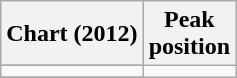<table class="wikitable sortable">
<tr>
<th align="left">Chart (2012)</th>
<th align="center">Peak<br>position</th>
</tr>
<tr>
</tr>
<tr>
<td></td>
</tr>
<tr>
</tr>
<tr>
</tr>
</table>
